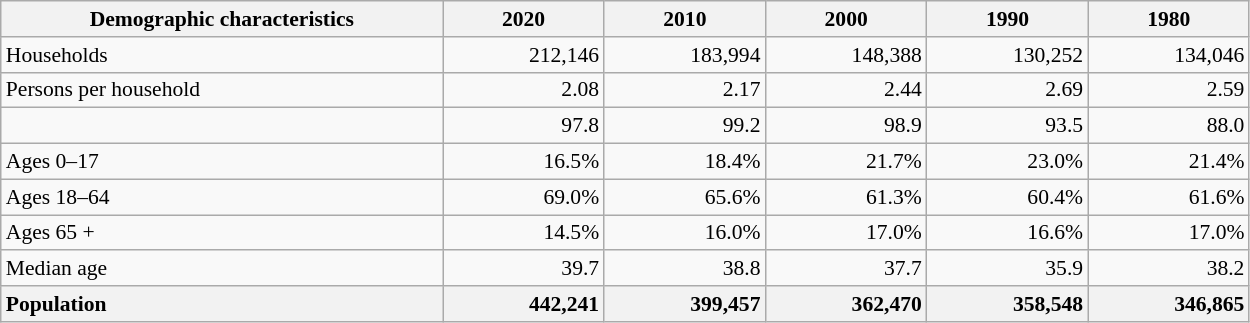<table class="wikitable" style="font-size: 90%; text-align: right;">
<tr>
<th style="width: 20em;">Demographic characteristics</th>
<th style="width: 7em;">2020</th>
<th style="width: 7em;">2010</th>
<th style="width: 7em;">2000</th>
<th style="width: 7em;">1990</th>
<th style="width: 7em;">1980</th>
</tr>
<tr>
<td style="text-align:left">Households</td>
<td>212,146</td>
<td>183,994</td>
<td>148,388</td>
<td>130,252</td>
<td>134,046</td>
</tr>
<tr>
<td style="text-align:left">Persons per household</td>
<td>2.08</td>
<td>2.17</td>
<td>2.44</td>
<td>2.69</td>
<td>2.59</td>
</tr>
<tr>
<td style="text-align:left"></td>
<td>97.8</td>
<td>99.2</td>
<td>98.9</td>
<td>93.5</td>
<td>88.0</td>
</tr>
<tr>
<td style="text-align:left">Ages 0–17</td>
<td>16.5%</td>
<td>18.4%</td>
<td>21.7%</td>
<td>23.0%</td>
<td>21.4%</td>
</tr>
<tr>
<td style="text-align:left">Ages 18–64</td>
<td>69.0%</td>
<td>65.6%</td>
<td>61.3%</td>
<td>60.4%</td>
<td>61.6%</td>
</tr>
<tr>
<td style="text-align:left">Ages 65 +</td>
<td>14.5%</td>
<td>16.0%</td>
<td>17.0%</td>
<td>16.6%</td>
<td>17.0%</td>
</tr>
<tr>
<td style="text-align:left">Median age</td>
<td>39.7</td>
<td>38.8</td>
<td>37.7</td>
<td>35.9</td>
<td>38.2</td>
</tr>
<tr>
<th style="text-align:left">Population</th>
<th style="text-align:right">442,241</th>
<th style="text-align:right">399,457</th>
<th style="text-align:right">362,470</th>
<th style="text-align:right">358,548</th>
<th style="text-align:right">346,865</th>
</tr>
</table>
